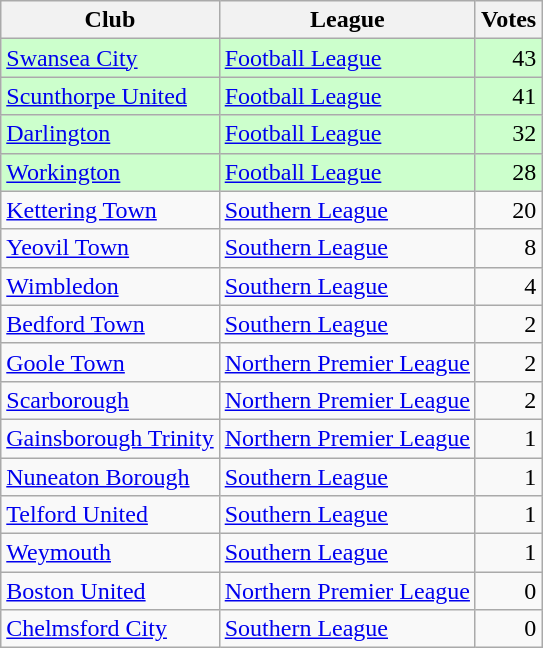<table class=wikitable style=text-align:left>
<tr>
<th>Club</th>
<th>League</th>
<th>Votes</th>
</tr>
<tr bgcolor=ccffcc>
<td><a href='#'>Swansea City</a></td>
<td><a href='#'>Football League</a></td>
<td align=right>43</td>
</tr>
<tr bgcolor=ccffcc>
<td><a href='#'>Scunthorpe United</a></td>
<td><a href='#'>Football League</a></td>
<td align=right>41</td>
</tr>
<tr bgcolor=ccffcc>
<td><a href='#'>Darlington</a></td>
<td><a href='#'>Football League</a></td>
<td align=right>32</td>
</tr>
<tr bgcolor=ccffcc>
<td><a href='#'>Workington</a></td>
<td><a href='#'>Football League</a></td>
<td align=right>28</td>
</tr>
<tr>
<td><a href='#'>Kettering Town</a></td>
<td><a href='#'>Southern League</a></td>
<td align=right>20</td>
</tr>
<tr>
<td><a href='#'>Yeovil Town</a></td>
<td><a href='#'>Southern League</a></td>
<td align=right>8</td>
</tr>
<tr>
<td><a href='#'>Wimbledon</a></td>
<td><a href='#'>Southern League</a></td>
<td align=right>4</td>
</tr>
<tr>
<td><a href='#'>Bedford Town</a></td>
<td><a href='#'>Southern League</a></td>
<td align=right>2</td>
</tr>
<tr>
<td><a href='#'>Goole Town</a></td>
<td><a href='#'>Northern Premier League</a></td>
<td align=right>2</td>
</tr>
<tr>
<td><a href='#'>Scarborough</a></td>
<td><a href='#'>Northern Premier League</a></td>
<td align=right>2</td>
</tr>
<tr>
<td><a href='#'>Gainsborough Trinity</a></td>
<td><a href='#'>Northern Premier League</a></td>
<td align=right>1</td>
</tr>
<tr>
<td><a href='#'>Nuneaton Borough</a></td>
<td><a href='#'>Southern League</a></td>
<td align=right>1</td>
</tr>
<tr>
<td><a href='#'>Telford United</a></td>
<td><a href='#'>Southern League</a></td>
<td align=right>1</td>
</tr>
<tr>
<td><a href='#'>Weymouth</a></td>
<td><a href='#'>Southern League</a></td>
<td align=right>1</td>
</tr>
<tr>
<td><a href='#'>Boston United</a></td>
<td><a href='#'>Northern Premier League</a></td>
<td align=right>0</td>
</tr>
<tr>
<td><a href='#'>Chelmsford City</a></td>
<td><a href='#'>Southern League</a></td>
<td align=right>0</td>
</tr>
</table>
